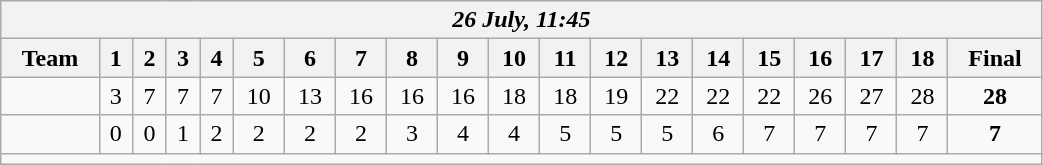<table class=wikitable style="text-align:center; width: 55%">
<tr>
<th colspan=20><em>26 July, 11:45</em></th>
</tr>
<tr>
<th>Team</th>
<th>1</th>
<th>2</th>
<th>3</th>
<th>4</th>
<th>5</th>
<th>6</th>
<th>7</th>
<th>8</th>
<th>9</th>
<th>10</th>
<th>11</th>
<th>12</th>
<th>13</th>
<th>14</th>
<th>15</th>
<th>16</th>
<th>17</th>
<th>18</th>
<th>Final</th>
</tr>
<tr>
<td align=left><strong></strong></td>
<td>3</td>
<td>7</td>
<td>7</td>
<td>7</td>
<td>10</td>
<td>13</td>
<td>16</td>
<td>16</td>
<td>16</td>
<td>18</td>
<td>18</td>
<td>19</td>
<td>22</td>
<td>22</td>
<td>22</td>
<td>26</td>
<td>27</td>
<td>28</td>
<td><strong>28</strong></td>
</tr>
<tr>
<td align=left></td>
<td>0</td>
<td>0</td>
<td>1</td>
<td>2</td>
<td>2</td>
<td>2</td>
<td>2</td>
<td>3</td>
<td>4</td>
<td>4</td>
<td>5</td>
<td>5</td>
<td>5</td>
<td>6</td>
<td>7</td>
<td>7</td>
<td>7</td>
<td>7</td>
<td><strong>7</strong></td>
</tr>
<tr>
<td colspan=20></td>
</tr>
</table>
